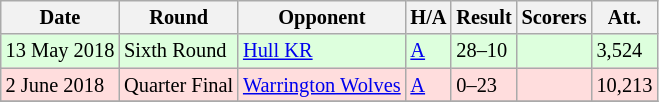<table class="wikitable" style="font-size:85%;">
<tr>
<th>Date</th>
<th>Round</th>
<th>Opponent</th>
<th>H/A</th>
<th>Result</th>
<th>Scorers</th>
<th>Att.</th>
</tr>
<tr style="background:#ddffdd">
<td>13 May 2018</td>
<td>Sixth Round</td>
<td> <a href='#'>Hull KR</a></td>
<td><a href='#'>A</a></td>
<td>28–10</td>
<td></td>
<td>3,524</td>
</tr>
<tr style="background:#ffdddd">
<td>2 June 2018</td>
<td>Quarter Final</td>
<td> <a href='#'>Warrington Wolves</a></td>
<td><a href='#'>A</a></td>
<td>0–23</td>
<td></td>
<td>10,213</td>
</tr>
<tr>
</tr>
</table>
